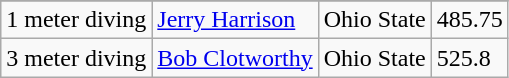<table class="wikitable sortable" style="text-align:left">
<tr>
</tr>
<tr>
<td>1 meter diving</td>
<td><a href='#'>Jerry Harrison</a></td>
<td>Ohio State</td>
<td>485.75</td>
</tr>
<tr>
<td>3 meter diving</td>
<td><a href='#'>Bob Clotworthy</a></td>
<td>Ohio State</td>
<td>525.8</td>
</tr>
</table>
